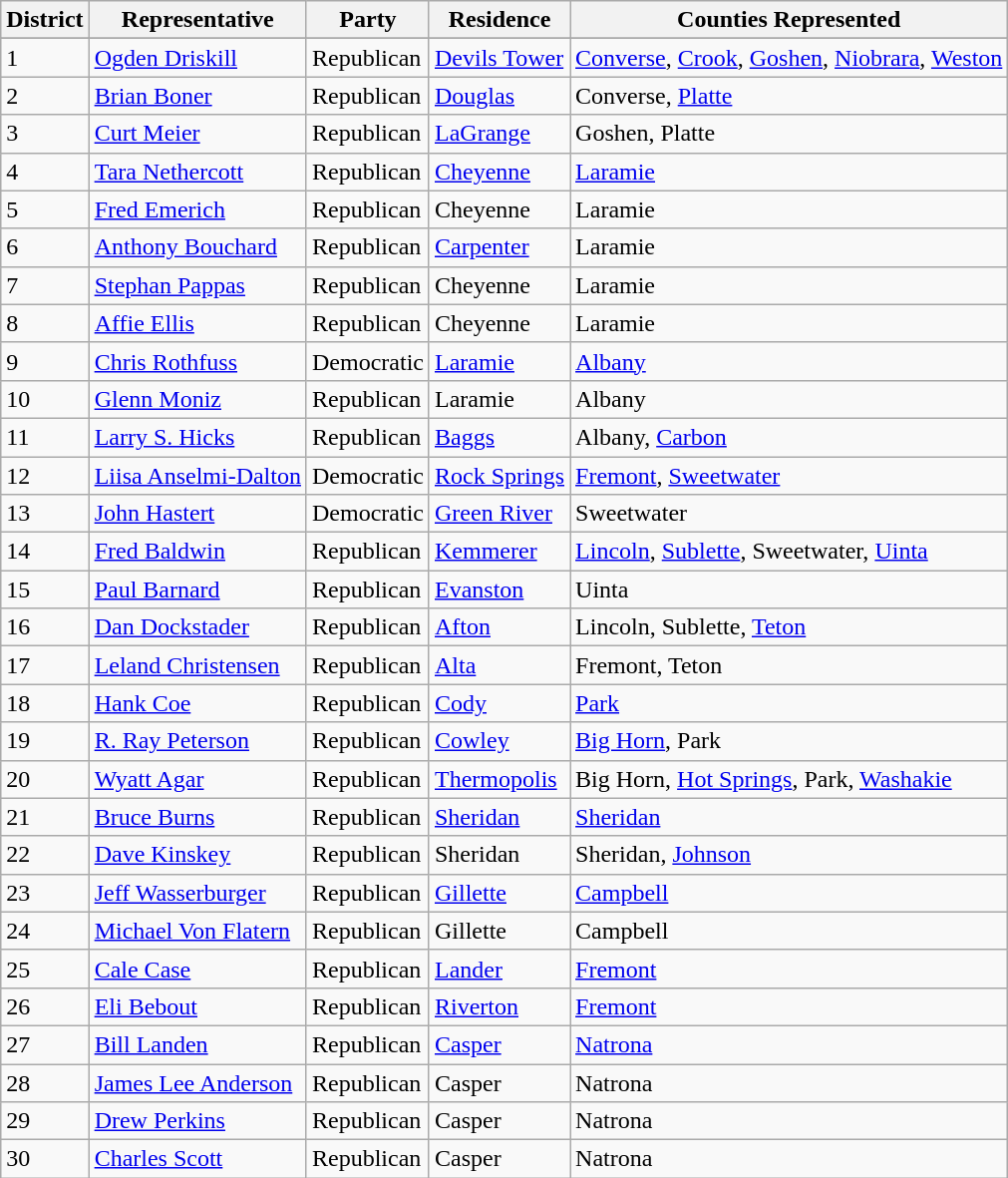<table class="wikitable">
<tr>
<th>District</th>
<th>Representative</th>
<th>Party</th>
<th>Residence</th>
<th>Counties Represented</th>
</tr>
<tr>
</tr>
<tr>
<td>1</td>
<td><a href='#'>Ogden Driskill</a></td>
<td>Republican</td>
<td><a href='#'>Devils Tower</a></td>
<td><a href='#'>Converse</a>, <a href='#'>Crook</a>, <a href='#'>Goshen</a>, <a href='#'>Niobrara</a>, <a href='#'>Weston</a></td>
</tr>
<tr>
<td>2</td>
<td><a href='#'>Brian Boner</a></td>
<td>Republican</td>
<td><a href='#'>Douglas</a></td>
<td>Converse, <a href='#'>Platte</a></td>
</tr>
<tr>
<td>3</td>
<td><a href='#'>Curt Meier</a></td>
<td>Republican</td>
<td><a href='#'>LaGrange</a></td>
<td>Goshen, Platte</td>
</tr>
<tr>
<td>4</td>
<td><a href='#'>Tara Nethercott</a></td>
<td>Republican</td>
<td><a href='#'>Cheyenne</a></td>
<td><a href='#'>Laramie</a></td>
</tr>
<tr>
<td>5</td>
<td><a href='#'>Fred Emerich</a></td>
<td>Republican</td>
<td>Cheyenne</td>
<td>Laramie</td>
</tr>
<tr>
<td>6</td>
<td><a href='#'>Anthony Bouchard</a></td>
<td>Republican</td>
<td><a href='#'>Carpenter</a></td>
<td>Laramie</td>
</tr>
<tr>
<td>7</td>
<td><a href='#'>Stephan Pappas</a></td>
<td>Republican</td>
<td>Cheyenne</td>
<td>Laramie</td>
</tr>
<tr>
<td>8</td>
<td><a href='#'>Affie Ellis</a></td>
<td>Republican</td>
<td>Cheyenne</td>
<td>Laramie</td>
</tr>
<tr>
<td>9</td>
<td><a href='#'>Chris Rothfuss</a></td>
<td>Democratic</td>
<td><a href='#'>Laramie</a></td>
<td><a href='#'>Albany</a></td>
</tr>
<tr>
<td>10</td>
<td><a href='#'>Glenn Moniz</a></td>
<td>Republican</td>
<td>Laramie</td>
<td>Albany</td>
</tr>
<tr>
<td>11</td>
<td><a href='#'>Larry S. Hicks</a></td>
<td>Republican</td>
<td><a href='#'>Baggs</a></td>
<td>Albany, <a href='#'>Carbon</a></td>
</tr>
<tr>
<td>12</td>
<td><a href='#'>Liisa Anselmi-Dalton</a></td>
<td>Democratic</td>
<td><a href='#'>Rock Springs</a></td>
<td><a href='#'>Fremont</a>, <a href='#'>Sweetwater</a></td>
</tr>
<tr>
<td>13</td>
<td><a href='#'>John Hastert</a></td>
<td>Democratic</td>
<td><a href='#'>Green River</a></td>
<td>Sweetwater</td>
</tr>
<tr>
<td>14</td>
<td><a href='#'>Fred Baldwin</a></td>
<td>Republican</td>
<td><a href='#'>Kemmerer</a></td>
<td><a href='#'>Lincoln</a>, <a href='#'>Sublette</a>, Sweetwater, <a href='#'>Uinta</a></td>
</tr>
<tr>
<td>15</td>
<td><a href='#'>Paul Barnard</a></td>
<td>Republican</td>
<td><a href='#'>Evanston</a></td>
<td>Uinta</td>
</tr>
<tr>
<td>16</td>
<td><a href='#'>Dan Dockstader</a></td>
<td>Republican</td>
<td><a href='#'>Afton</a></td>
<td>Lincoln, Sublette, <a href='#'>Teton</a></td>
</tr>
<tr>
<td>17</td>
<td><a href='#'>Leland Christensen</a></td>
<td>Republican</td>
<td><a href='#'>Alta</a></td>
<td>Fremont, Teton</td>
</tr>
<tr>
<td>18</td>
<td><a href='#'>Hank Coe</a></td>
<td>Republican</td>
<td><a href='#'>Cody</a></td>
<td><a href='#'>Park</a></td>
</tr>
<tr>
<td>19</td>
<td><a href='#'>R. Ray Peterson</a></td>
<td>Republican</td>
<td><a href='#'>Cowley</a></td>
<td><a href='#'>Big Horn</a>, Park</td>
</tr>
<tr>
<td>20</td>
<td><a href='#'>Wyatt Agar</a></td>
<td>Republican</td>
<td><a href='#'>Thermopolis</a></td>
<td>Big Horn, <a href='#'>Hot Springs</a>, Park, <a href='#'>Washakie</a></td>
</tr>
<tr>
<td>21</td>
<td><a href='#'>Bruce Burns</a></td>
<td>Republican</td>
<td><a href='#'>Sheridan</a></td>
<td><a href='#'>Sheridan</a></td>
</tr>
<tr>
<td>22</td>
<td><a href='#'>Dave Kinskey</a></td>
<td>Republican</td>
<td>Sheridan</td>
<td>Sheridan, <a href='#'>Johnson</a></td>
</tr>
<tr>
<td>23</td>
<td><a href='#'>Jeff Wasserburger</a></td>
<td>Republican</td>
<td><a href='#'>Gillette</a></td>
<td><a href='#'>Campbell</a></td>
</tr>
<tr>
<td>24</td>
<td><a href='#'>Michael Von Flatern</a></td>
<td>Republican</td>
<td>Gillette</td>
<td>Campbell</td>
</tr>
<tr>
<td>25</td>
<td><a href='#'>Cale Case</a></td>
<td>Republican</td>
<td><a href='#'>Lander</a></td>
<td><a href='#'>Fremont</a></td>
</tr>
<tr>
<td>26</td>
<td><a href='#'>Eli Bebout</a></td>
<td>Republican</td>
<td><a href='#'>Riverton</a></td>
<td><a href='#'>Fremont</a></td>
</tr>
<tr>
<td>27</td>
<td><a href='#'>Bill Landen</a></td>
<td>Republican</td>
<td><a href='#'>Casper</a></td>
<td><a href='#'>Natrona</a></td>
</tr>
<tr>
<td>28</td>
<td><a href='#'>James Lee Anderson</a></td>
<td>Republican</td>
<td>Casper</td>
<td>Natrona</td>
</tr>
<tr>
<td>29</td>
<td><a href='#'>Drew Perkins</a></td>
<td>Republican</td>
<td>Casper</td>
<td>Natrona</td>
</tr>
<tr>
<td>30</td>
<td><a href='#'>Charles Scott</a></td>
<td>Republican</td>
<td>Casper</td>
<td>Natrona</td>
</tr>
</table>
